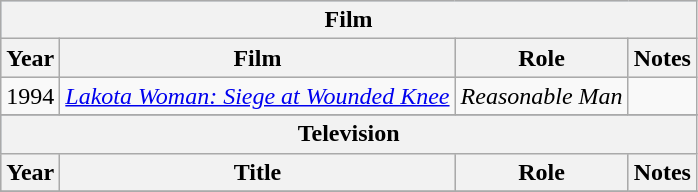<table class="wikitable">
<tr style="background:lightsteelblue;">
<th colspan=4>Film</th>
</tr>
<tr style="background:#ccc;">
<th>Year</th>
<th>Film</th>
<th>Role</th>
<th>Notes</th>
</tr>
<tr>
<td>1994</td>
<td><em><a href='#'>Lakota Woman: Siege at Wounded Knee</a></em></td>
<td><em>Reasonable Man</em></td>
<td></td>
</tr>
<tr>
</tr>
<tr style="background:lightsteelblue;">
<th colspan=4>Television</th>
</tr>
<tr style="background:#ccc;">
<th>Year</th>
<th>Title</th>
<th>Role</th>
<th>Notes</th>
</tr>
<tr>
</tr>
<tr>
</tr>
</table>
